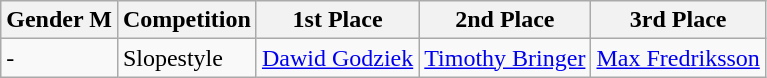<table class="wikitable">
<tr>
<th>Gender M</th>
<th>Competition</th>
<th>1st Place</th>
<th>2nd Place</th>
<th>3rd Place</th>
</tr>
<tr>
<td>-</td>
<td>Slopestyle</td>
<td><a href='#'>Dawid Godziek</a></td>
<td><a href='#'>Timothy Bringer</a></td>
<td><a href='#'>Max Fredriksson</a></td>
</tr>
</table>
